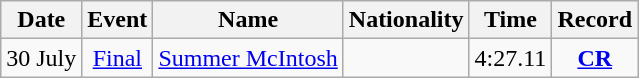<table class="wikitable" style=text-align:center>
<tr>
<th>Date</th>
<th>Event</th>
<th>Name</th>
<th>Nationality</th>
<th>Time</th>
<th>Record</th>
</tr>
<tr>
<td>30 July</td>
<td><a href='#'>Final</a></td>
<td align=left><a href='#'>Summer McIntosh</a></td>
<td align=left></td>
<td>4:27.11</td>
<td><strong><a href='#'>CR</a></strong></td>
</tr>
</table>
